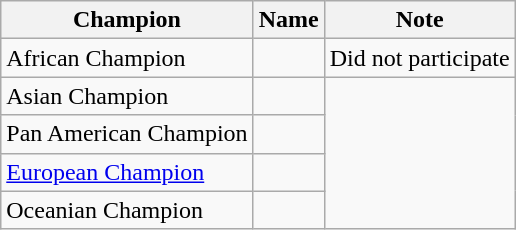<table class="wikitable">
<tr>
<th>Champion</th>
<th>Name</th>
<th>Note</th>
</tr>
<tr>
<td>African Champion</td>
<td></td>
<td>Did not participate</td>
</tr>
<tr>
<td>Asian Champion</td>
<td></td>
</tr>
<tr>
<td>Pan American Champion</td>
<td></td>
</tr>
<tr>
<td><a href='#'>European Champion</a></td>
<td></td>
</tr>
<tr>
<td>Oceanian Champion</td>
<td></td>
</tr>
</table>
